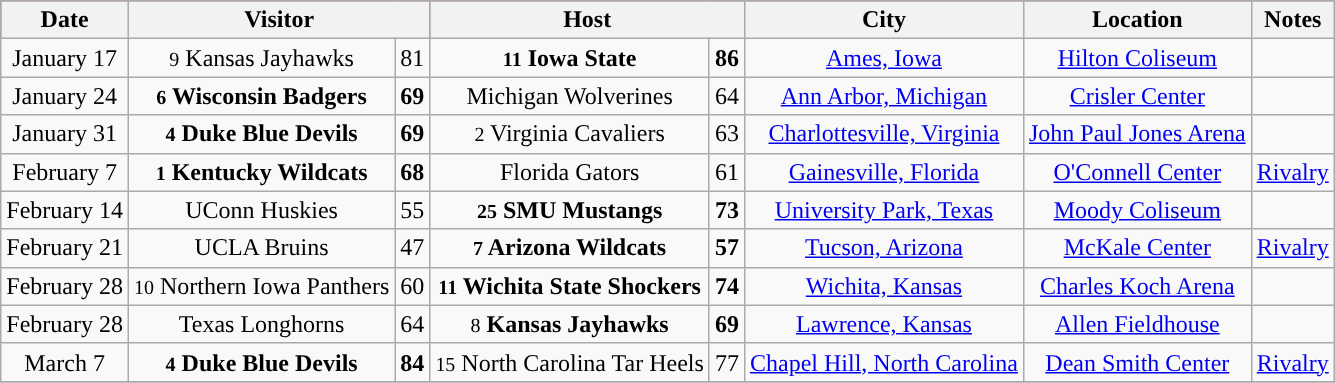<table class="wikitable" style="text-align:center">
<tr style="background:#A32638;"|>
<th>Date</th>
<th colspan=2>Visitor</th>
<th colspan=2>Host</th>
<th>City</th>
<th>Location</th>
<th>Notes</th>
</tr>
<tr>
<td>January 17</td>
<td><small>9</small> Kansas Jayhawks</td>
<td>81</td>
<td><strong><small>11</small> Iowa State</strong></td>
<td><strong>86</strong></td>
<td><a href='#'>Ames, Iowa</a></td>
<td><a href='#'>Hilton Coliseum</a></td>
<td></td>
</tr>
<tr>
<td>January 24</td>
<td><strong><small>6</small> Wisconsin Badgers</strong></td>
<td><strong>69</strong></td>
<td>Michigan Wolverines</td>
<td>64</td>
<td><a href='#'>Ann Arbor, Michigan</a></td>
<td><a href='#'>Crisler Center</a></td>
<td></td>
</tr>
<tr>
<td>January 31</td>
<td><strong><small>4</small> Duke Blue Devils</strong></td>
<td><strong>69</strong></td>
<td><small>2</small> Virginia Cavaliers</td>
<td>63</td>
<td><a href='#'>Charlottesville, Virginia</a></td>
<td><a href='#'>John Paul Jones Arena</a></td>
<td></td>
</tr>
<tr>
<td>February 7</td>
<td><strong><small>1</small> Kentucky Wildcats</strong></td>
<td><strong>68</strong></td>
<td>Florida Gators</td>
<td>61</td>
<td><a href='#'>Gainesville, Florida</a></td>
<td><a href='#'>O'Connell Center</a></td>
<td><a href='#'>Rivalry</a></td>
</tr>
<tr>
<td>February 14</td>
<td>UConn Huskies</td>
<td>55</td>
<td><strong><small>25</small> SMU Mustangs</strong></td>
<td><strong>73</strong></td>
<td><a href='#'>University Park, Texas</a></td>
<td><a href='#'>Moody Coliseum</a></td>
<td></td>
</tr>
<tr>
<td>February 21</td>
<td>UCLA Bruins</td>
<td>47</td>
<td><strong><small>7</small> Arizona Wildcats</strong></td>
<td><strong>57</strong></td>
<td><a href='#'>Tucson, Arizona</a></td>
<td><a href='#'>McKale Center</a></td>
<td><a href='#'>Rivalry</a></td>
</tr>
<tr>
<td>February 28</td>
<td><small>10</small> Northern Iowa Panthers</td>
<td>60</td>
<td><strong><small>11</small> Wichita State Shockers</strong></td>
<td><strong>74</strong></td>
<td><a href='#'>Wichita, Kansas</a></td>
<td><a href='#'>Charles Koch Arena</a></td>
<td></td>
</tr>
<tr>
<td>February 28</td>
<td>Texas Longhorns</td>
<td>64</td>
<td><small>8</small> <strong>Kansas Jayhawks</strong></td>
<td><strong>69</strong></td>
<td><a href='#'>Lawrence, Kansas</a></td>
<td><a href='#'>Allen Fieldhouse</a></td>
<td></td>
</tr>
<tr>
<td>March 7</td>
<td><strong><small>4</small> Duke Blue Devils</strong></td>
<td><strong>84</strong></td>
<td><small>15</small> North Carolina Tar Heels</td>
<td>77</td>
<td><a href='#'>Chapel Hill, North Carolina</a></td>
<td><a href='#'>Dean Smith Center</a></td>
<td><a href='#'>Rivalry</a></td>
</tr>
<tr>
</tr>
</table>
